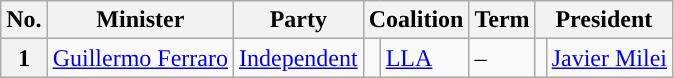<table class="wikitable">
<tr>
<th>No.</th>
<th>Minister</th>
<th colspan="2">Party</th>
<th colspan="2">Coalition</th>
<th>Term</th>
<th colspan="2">President</th>
</tr>
<tr>
<th>1</th>
<td><a href='#'>Guillermo Ferraro</a></td>
<td colspan="2"><a href='#'>Independent</a></td>
<td></td>
<td><a href='#'>LLA</a></td>
<td> – </td>
<td></td>
<td><a href='#'>Javier Milei</a></td>
</tr>
</table>
